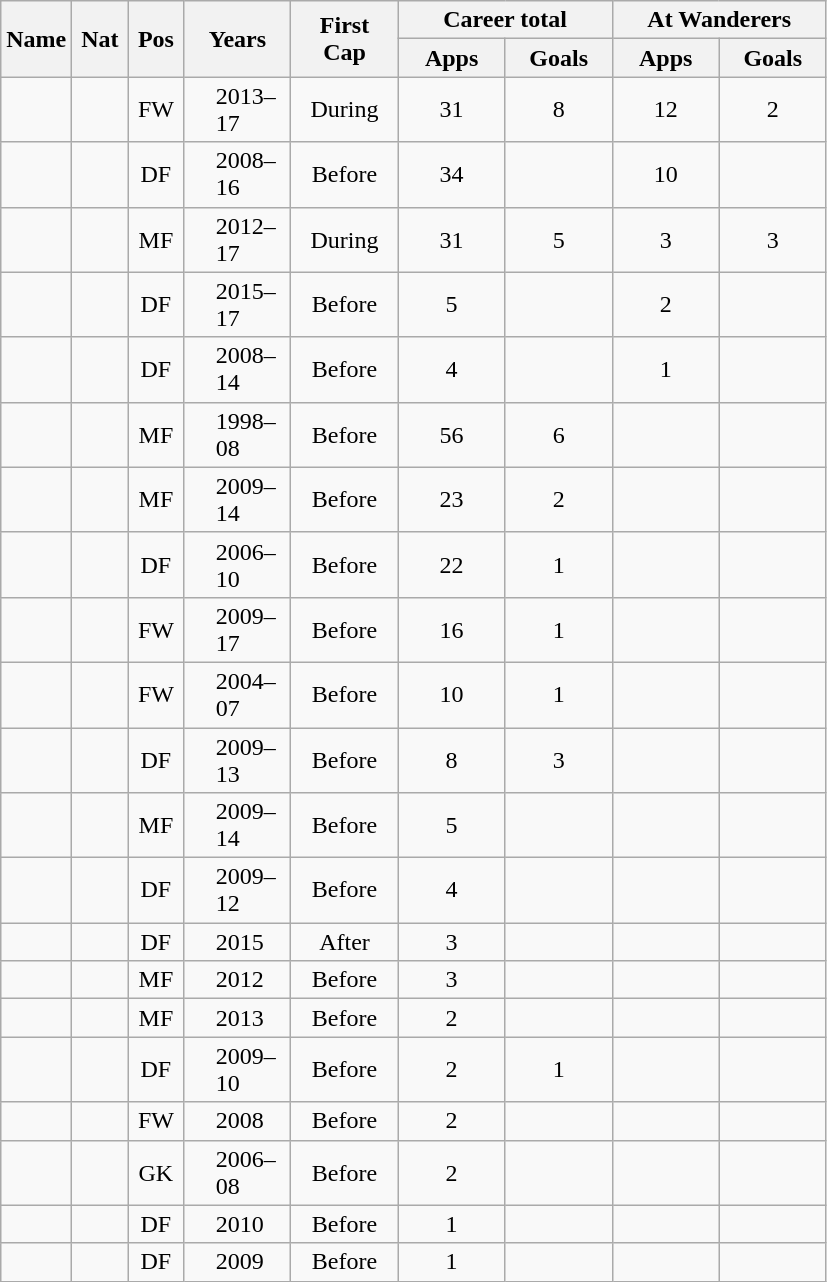<table class="wikitable sortable" style="text-align: center;">
<tr>
<th rowspan="2">Name</th>
<th rowspan="2" style=width:30px>Nat</th>
<th rowspan="2" style=width:30px>Pos</th>
<th rowspan="2" style=width:64px>Years</th>
<th rowspan="2" style=width:64px>First Cap</th>
<th colspan="2" class="unsortable">Career total</th>
<th colspan="2" class="unsortable">At Wanderers</th>
</tr>
<tr>
<th style=width:64px>Apps</th>
<th style=width:64px>Goals</th>
<th style=width:64px>Apps</th>
<th style=width:64px>Goals</th>
</tr>
<tr>
<td></td>
<td></td>
<td>FW</td>
<td style=text-align:left;padding-left:1.3em>2013–17</td>
<td>During</td>
<td>31</td>
<td>8</td>
<td>12</td>
<td>2</td>
</tr>
<tr>
<td></td>
<td></td>
<td>DF</td>
<td style=text-align:left;padding-left:1.3em>2008–16</td>
<td>Before</td>
<td>34</td>
<td></td>
<td>10</td>
<td></td>
</tr>
<tr>
<td></td>
<td></td>
<td>MF</td>
<td style=text-align:left;padding-left:1.3em>2012–17</td>
<td>During</td>
<td>31</td>
<td>5</td>
<td>3</td>
<td>3</td>
</tr>
<tr>
<td></td>
<td></td>
<td>DF</td>
<td style=text-align:left;padding-left:1.3em>2015–17</td>
<td>Before</td>
<td>5</td>
<td></td>
<td>2</td>
<td></td>
</tr>
<tr>
<td></td>
<td></td>
<td>DF</td>
<td style=text-align:left;padding-left:1.3em>2008–14</td>
<td>Before</td>
<td>4</td>
<td></td>
<td>1</td>
<td></td>
</tr>
<tr>
<td></td>
<td></td>
<td>MF</td>
<td style=text-align:left;padding-left:1.3em>1998–08</td>
<td>Before</td>
<td>56</td>
<td>6</td>
<td></td>
<td></td>
</tr>
<tr>
<td></td>
<td></td>
<td>MF</td>
<td style=text-align:left;padding-left:1.3em>2009–14</td>
<td>Before</td>
<td>23</td>
<td>2</td>
<td></td>
<td></td>
</tr>
<tr>
<td></td>
<td></td>
<td>DF</td>
<td style=text-align:left;padding-left:1.3em>2006–10</td>
<td>Before</td>
<td>22</td>
<td>1</td>
<td></td>
<td></td>
</tr>
<tr>
<td></td>
<td></td>
<td>FW</td>
<td style=text-align:left;padding-left:1.3em>2009–17</td>
<td>Before</td>
<td>16</td>
<td>1</td>
<td></td>
<td></td>
</tr>
<tr>
<td></td>
<td></td>
<td>FW</td>
<td style=text-align:left;padding-left:1.3em>2004–07</td>
<td>Before</td>
<td>10</td>
<td>1</td>
<td></td>
<td></td>
</tr>
<tr>
<td></td>
<td></td>
<td>DF</td>
<td style=text-align:left;padding-left:1.3em>2009–13</td>
<td>Before</td>
<td>8</td>
<td>3</td>
<td></td>
<td></td>
</tr>
<tr>
<td></td>
<td></td>
<td>MF</td>
<td style=text-align:left;padding-left:1.3em>2009–14</td>
<td>Before</td>
<td>5</td>
<td></td>
<td></td>
<td></td>
</tr>
<tr>
<td></td>
<td></td>
<td>DF</td>
<td style=text-align:left;padding-left:1.3em>2009–12</td>
<td>Before</td>
<td>4</td>
<td></td>
<td></td>
<td></td>
</tr>
<tr>
<td></td>
<td></td>
<td>DF</td>
<td style=text-align:left;padding-left:1.3em>2015</td>
<td>After</td>
<td>3</td>
<td></td>
<td></td>
<td></td>
</tr>
<tr>
<td></td>
<td></td>
<td>MF</td>
<td style=text-align:left;padding-left:1.3em>2012</td>
<td>Before</td>
<td>3</td>
<td></td>
<td></td>
<td></td>
</tr>
<tr>
<td></td>
<td></td>
<td>MF</td>
<td style=text-align:left;padding-left:1.3em>2013</td>
<td>Before</td>
<td>2</td>
<td></td>
<td></td>
<td></td>
</tr>
<tr>
<td></td>
<td></td>
<td>DF</td>
<td style=text-align:left;padding-left:1.3em>2009–10</td>
<td>Before</td>
<td>2</td>
<td>1</td>
<td></td>
<td></td>
</tr>
<tr>
<td></td>
<td></td>
<td>FW</td>
<td style=text-align:left;padding-left:1.3em>2008</td>
<td>Before</td>
<td>2</td>
<td></td>
<td></td>
<td></td>
</tr>
<tr>
<td></td>
<td></td>
<td>GK</td>
<td style=text-align:left;padding-left:1.3em>2006–08</td>
<td>Before</td>
<td>2</td>
<td></td>
<td></td>
<td></td>
</tr>
<tr>
<td></td>
<td></td>
<td>DF</td>
<td style=text-align:left;padding-left:1.3em>2010</td>
<td>Before</td>
<td>1</td>
<td></td>
<td></td>
<td></td>
</tr>
<tr>
<td></td>
<td></td>
<td>DF</td>
<td style=text-align:left;padding-left:1.3em>2009</td>
<td>Before</td>
<td>1</td>
<td></td>
<td></td>
<td></td>
</tr>
</table>
